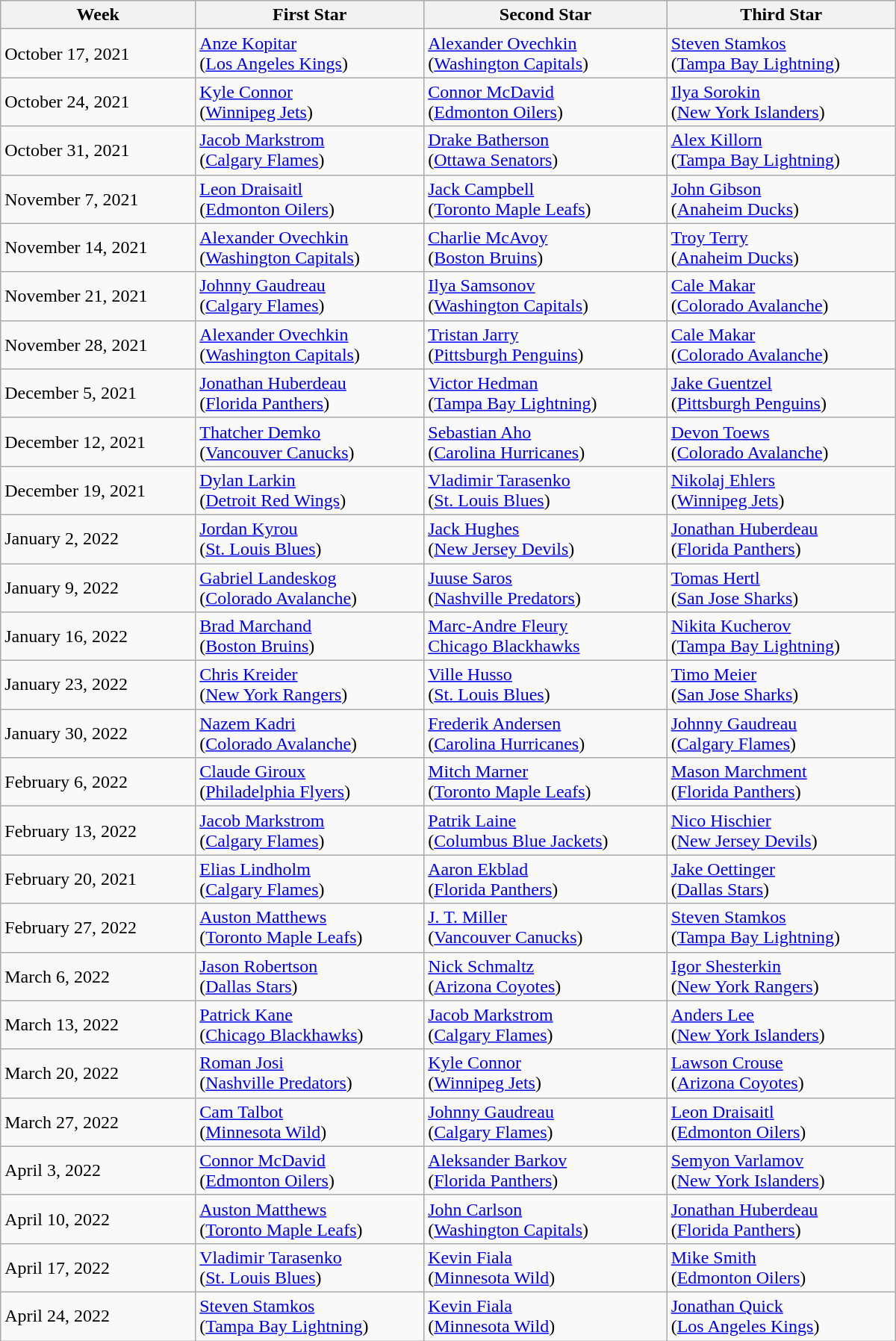<table class="wikitable" style="width:50em;">
<tr>
<th>Week</th>
<th>First Star</th>
<th>Second Star</th>
<th>Third Star</th>
</tr>
<tr>
<td>October 17, 2021</td>
<td><a href='#'>Anze Kopitar</a><br>(<a href='#'>Los Angeles Kings</a>)</td>
<td><a href='#'>Alexander Ovechkin</a><br>(<a href='#'>Washington Capitals</a>)</td>
<td><a href='#'>Steven Stamkos</a><br>(<a href='#'>Tampa Bay Lightning</a>)</td>
</tr>
<tr>
<td>October 24, 2021</td>
<td><a href='#'>Kyle Connor</a><br>(<a href='#'>Winnipeg Jets</a>)</td>
<td><a href='#'>Connor McDavid</a><br>(<a href='#'>Edmonton Oilers</a>)</td>
<td><a href='#'>Ilya Sorokin</a><br>(<a href='#'>New York Islanders</a>)</td>
</tr>
<tr>
<td>October 31, 2021</td>
<td><a href='#'>Jacob Markstrom</a><br>(<a href='#'>Calgary Flames</a>)</td>
<td><a href='#'>Drake Batherson</a><br>(<a href='#'>Ottawa Senators</a>)</td>
<td><a href='#'>Alex Killorn</a><br>(<a href='#'>Tampa Bay Lightning</a>)</td>
</tr>
<tr>
<td>November 7, 2021</td>
<td><a href='#'>Leon Draisaitl</a><br>(<a href='#'>Edmonton Oilers</a>)</td>
<td><a href='#'>Jack Campbell</a><br>(<a href='#'>Toronto Maple Leafs</a>)</td>
<td><a href='#'>John Gibson</a><br>(<a href='#'>Anaheim Ducks</a>)</td>
</tr>
<tr>
<td>November 14, 2021</td>
<td><a href='#'>Alexander Ovechkin</a><br>(<a href='#'>Washington Capitals</a>)</td>
<td><a href='#'>Charlie McAvoy</a><br>(<a href='#'>Boston Bruins</a>)</td>
<td><a href='#'>Troy Terry</a><br>(<a href='#'>Anaheim Ducks</a>)</td>
</tr>
<tr>
<td>November 21, 2021</td>
<td><a href='#'>Johnny Gaudreau</a><br>(<a href='#'>Calgary Flames</a>)</td>
<td><a href='#'>Ilya Samsonov</a><br>(<a href='#'>Washington Capitals</a>)</td>
<td><a href='#'>Cale Makar</a><br>(<a href='#'>Colorado Avalanche</a>)</td>
</tr>
<tr>
<td>November 28, 2021</td>
<td><a href='#'>Alexander Ovechkin</a><br>(<a href='#'>Washington Capitals</a>)</td>
<td><a href='#'>Tristan Jarry</a><br>(<a href='#'>Pittsburgh Penguins</a>)</td>
<td><a href='#'>Cale Makar</a><br>(<a href='#'>Colorado Avalanche</a>)</td>
</tr>
<tr>
<td>December 5, 2021</td>
<td><a href='#'>Jonathan Huberdeau</a><br>(<a href='#'>Florida Panthers</a>)</td>
<td><a href='#'>Victor Hedman</a><br>(<a href='#'>Tampa Bay Lightning</a>)</td>
<td><a href='#'>Jake Guentzel</a><br>(<a href='#'>Pittsburgh Penguins</a>)</td>
</tr>
<tr>
<td>December 12, 2021</td>
<td><a href='#'>Thatcher Demko</a><br>(<a href='#'>Vancouver Canucks</a>)</td>
<td><a href='#'>Sebastian Aho</a><br>(<a href='#'>Carolina Hurricanes</a>)</td>
<td><a href='#'>Devon Toews</a><br>(<a href='#'>Colorado Avalanche</a>)</td>
</tr>
<tr>
<td>December 19, 2021</td>
<td><a href='#'>Dylan Larkin</a><br>(<a href='#'>Detroit Red Wings</a>)</td>
<td><a href='#'>Vladimir Tarasenko</a><br>(<a href='#'>St. Louis Blues</a>)</td>
<td><a href='#'>Nikolaj Ehlers</a><br>(<a href='#'>Winnipeg Jets</a>)</td>
</tr>
<tr>
<td>January 2, 2022</td>
<td><a href='#'>Jordan Kyrou</a><br>(<a href='#'>St. Louis Blues</a>)</td>
<td><a href='#'>Jack Hughes</a><br>(<a href='#'>New Jersey Devils</a>)</td>
<td><a href='#'>Jonathan Huberdeau</a><br>(<a href='#'>Florida Panthers</a>)</td>
</tr>
<tr>
<td>January 9, 2022</td>
<td><a href='#'>Gabriel Landeskog</a><br>(<a href='#'>Colorado Avalanche</a>)</td>
<td><a href='#'>Juuse Saros</a><br>(<a href='#'>Nashville Predators</a>)</td>
<td><a href='#'>Tomas Hertl</a><br>(<a href='#'>San Jose Sharks</a>)</td>
</tr>
<tr>
<td>January 16, 2022</td>
<td><a href='#'>Brad Marchand</a><br>(<a href='#'>Boston Bruins</a>)</td>
<td><a href='#'>Marc-Andre Fleury</a><br><a href='#'>Chicago Blackhawks</a></td>
<td><a href='#'>Nikita Kucherov</a><br>(<a href='#'>Tampa Bay Lightning</a>)</td>
</tr>
<tr>
<td>January 23, 2022</td>
<td><a href='#'>Chris Kreider</a><br>(<a href='#'>New York Rangers</a>)</td>
<td><a href='#'>Ville Husso</a><br>(<a href='#'>St. Louis Blues</a>)</td>
<td><a href='#'>Timo Meier</a><br>(<a href='#'>San Jose Sharks</a>)</td>
</tr>
<tr>
<td>January 30, 2022</td>
<td><a href='#'>Nazem Kadri</a><br>(<a href='#'>Colorado Avalanche</a>)</td>
<td><a href='#'>Frederik Andersen</a><br>(<a href='#'>Carolina Hurricanes</a>)</td>
<td><a href='#'>Johnny Gaudreau</a><br>(<a href='#'>Calgary Flames</a>)</td>
</tr>
<tr>
<td>February 6, 2022</td>
<td><a href='#'>Claude Giroux</a><br>(<a href='#'>Philadelphia Flyers</a>)</td>
<td><a href='#'>Mitch Marner</a><br>(<a href='#'>Toronto Maple Leafs</a>)</td>
<td><a href='#'>Mason Marchment</a><br>(<a href='#'>Florida Panthers</a>)</td>
</tr>
<tr>
<td>February 13, 2022</td>
<td><a href='#'>Jacob Markstrom</a><br>(<a href='#'>Calgary Flames</a>)</td>
<td><a href='#'>Patrik Laine</a><br>(<a href='#'>Columbus Blue Jackets</a>)</td>
<td><a href='#'>Nico Hischier</a><br>(<a href='#'>New Jersey Devils</a>)</td>
</tr>
<tr>
<td>February 20, 2021</td>
<td><a href='#'>Elias Lindholm</a><br>(<a href='#'>Calgary Flames</a>)</td>
<td><a href='#'>Aaron Ekblad</a><br>(<a href='#'>Florida Panthers</a>)</td>
<td><a href='#'>Jake Oettinger</a><br>(<a href='#'>Dallas Stars</a>)</td>
</tr>
<tr>
<td>February 27, 2022</td>
<td><a href='#'>Auston Matthews</a><br>(<a href='#'>Toronto Maple Leafs</a>)</td>
<td><a href='#'>J. T. Miller</a><br>(<a href='#'>Vancouver Canucks</a>)</td>
<td><a href='#'>Steven Stamkos</a><br>(<a href='#'>Tampa Bay Lightning</a>)</td>
</tr>
<tr>
<td>March 6, 2022</td>
<td><a href='#'>Jason Robertson</a><br>(<a href='#'>Dallas Stars</a>)</td>
<td><a href='#'>Nick Schmaltz</a><br>(<a href='#'>Arizona Coyotes</a>)</td>
<td><a href='#'>Igor Shesterkin</a><br>(<a href='#'>New York Rangers</a>)</td>
</tr>
<tr>
<td>March 13, 2022</td>
<td><a href='#'>Patrick Kane</a><br>(<a href='#'>Chicago Blackhawks</a>)</td>
<td><a href='#'>Jacob Markstrom</a><br>(<a href='#'>Calgary Flames</a>)</td>
<td><a href='#'>Anders Lee</a><br>(<a href='#'>New York Islanders</a>)</td>
</tr>
<tr>
<td>March 20, 2022</td>
<td><a href='#'>Roman Josi</a><br>(<a href='#'>Nashville Predators</a>)</td>
<td><a href='#'>Kyle Connor</a><br>(<a href='#'>Winnipeg Jets</a>)</td>
<td><a href='#'>Lawson Crouse</a><br>(<a href='#'>Arizona Coyotes</a>)</td>
</tr>
<tr>
<td>March 27, 2022</td>
<td><a href='#'>Cam Talbot</a><br>(<a href='#'>Minnesota Wild</a>)</td>
<td><a href='#'>Johnny Gaudreau</a><br>(<a href='#'>Calgary Flames</a>)</td>
<td><a href='#'>Leon Draisaitl</a><br>(<a href='#'>Edmonton Oilers</a>)</td>
</tr>
<tr>
<td>April 3, 2022</td>
<td><a href='#'>Connor McDavid</a><br>(<a href='#'>Edmonton Oilers</a>)</td>
<td><a href='#'>Aleksander Barkov</a><br>(<a href='#'>Florida Panthers</a>)</td>
<td><a href='#'>Semyon Varlamov</a><br>(<a href='#'>New York Islanders</a>)</td>
</tr>
<tr>
<td>April 10, 2022</td>
<td><a href='#'>Auston Matthews</a><br>(<a href='#'>Toronto Maple Leafs</a>)</td>
<td><a href='#'>John Carlson</a><br>(<a href='#'>Washington Capitals</a>)</td>
<td><a href='#'>Jonathan Huberdeau</a><br>(<a href='#'>Florida Panthers</a>)</td>
</tr>
<tr>
<td>April 17, 2022</td>
<td><a href='#'>Vladimir Tarasenko</a><br>(<a href='#'>St. Louis Blues</a>)</td>
<td><a href='#'>Kevin Fiala</a><br>(<a href='#'>Minnesota Wild</a>)</td>
<td><a href='#'>Mike Smith</a><br>(<a href='#'>Edmonton Oilers</a>)</td>
</tr>
<tr>
<td>April 24, 2022</td>
<td><a href='#'>Steven Stamkos</a><br>(<a href='#'>Tampa Bay Lightning</a>)</td>
<td><a href='#'>Kevin Fiala</a><br>(<a href='#'>Minnesota Wild</a>)</td>
<td><a href='#'>Jonathan Quick</a><br>(<a href='#'>Los Angeles Kings</a>)</td>
</tr>
</table>
